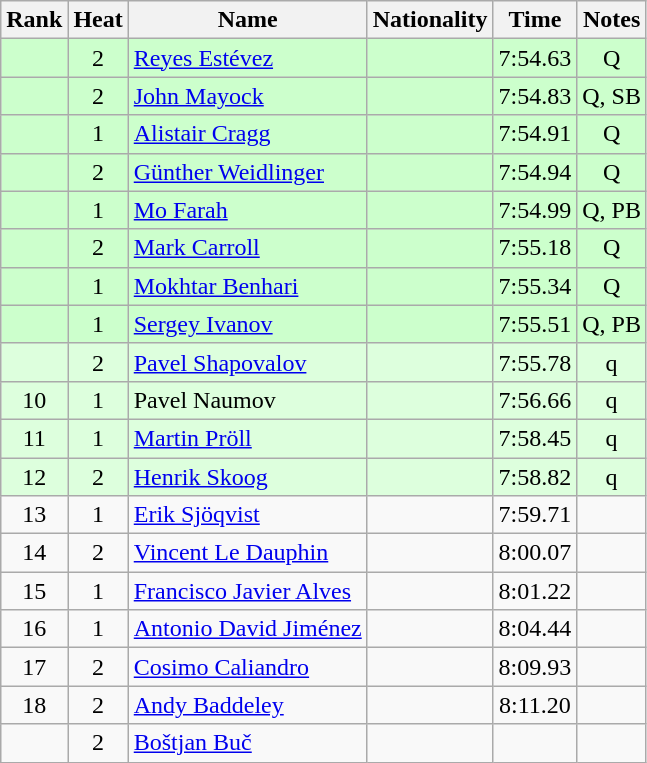<table class="wikitable sortable" style="text-align:center">
<tr>
<th>Rank</th>
<th>Heat</th>
<th>Name</th>
<th>Nationality</th>
<th>Time</th>
<th>Notes</th>
</tr>
<tr bgcolor=ccffcc>
<td></td>
<td>2</td>
<td align="left"><a href='#'>Reyes Estévez</a></td>
<td align=left></td>
<td>7:54.63</td>
<td>Q</td>
</tr>
<tr bgcolor=ccffcc>
<td></td>
<td>2</td>
<td align="left"><a href='#'>John Mayock</a></td>
<td align=left></td>
<td>7:54.83</td>
<td>Q, SB</td>
</tr>
<tr bgcolor=ccffcc>
<td></td>
<td>1</td>
<td align="left"><a href='#'>Alistair Cragg</a></td>
<td align=left></td>
<td>7:54.91</td>
<td>Q</td>
</tr>
<tr bgcolor=ccffcc>
<td></td>
<td>2</td>
<td align="left"><a href='#'>Günther Weidlinger</a></td>
<td align=left></td>
<td>7:54.94</td>
<td>Q</td>
</tr>
<tr bgcolor=ccffcc>
<td></td>
<td>1</td>
<td align="left"><a href='#'>Mo Farah</a></td>
<td align=left></td>
<td>7:54.99</td>
<td>Q, PB</td>
</tr>
<tr bgcolor=ccffcc>
<td></td>
<td>2</td>
<td align="left"><a href='#'>Mark Carroll</a></td>
<td align=left></td>
<td>7:55.18</td>
<td>Q</td>
</tr>
<tr bgcolor=ccffcc>
<td></td>
<td>1</td>
<td align="left"><a href='#'>Mokhtar Benhari</a></td>
<td align=left></td>
<td>7:55.34</td>
<td>Q</td>
</tr>
<tr bgcolor=ccffcc>
<td></td>
<td>1</td>
<td align="left"><a href='#'>Sergey Ivanov</a></td>
<td align=left></td>
<td>7:55.51</td>
<td>Q, PB</td>
</tr>
<tr bgcolor=ddffdd>
<td></td>
<td>2</td>
<td align="left"><a href='#'>Pavel Shapovalov</a></td>
<td align=left></td>
<td>7:55.78</td>
<td>q</td>
</tr>
<tr bgcolor=ddffdd>
<td>10</td>
<td>1</td>
<td align="left">Pavel Naumov</td>
<td align=left></td>
<td>7:56.66</td>
<td>q</td>
</tr>
<tr bgcolor=ddffdd>
<td>11</td>
<td>1</td>
<td align="left"><a href='#'>Martin Pröll</a></td>
<td align=left></td>
<td>7:58.45</td>
<td>q</td>
</tr>
<tr bgcolor=ddffdd>
<td>12</td>
<td>2</td>
<td align="left"><a href='#'>Henrik Skoog</a></td>
<td align=left></td>
<td>7:58.82</td>
<td>q</td>
</tr>
<tr>
<td>13</td>
<td>1</td>
<td align="left"><a href='#'>Erik Sjöqvist</a></td>
<td align=left></td>
<td>7:59.71</td>
<td></td>
</tr>
<tr>
<td>14</td>
<td>2</td>
<td align="left"><a href='#'>Vincent Le Dauphin</a></td>
<td align=left></td>
<td>8:00.07</td>
<td></td>
</tr>
<tr>
<td>15</td>
<td>1</td>
<td align="left"><a href='#'>Francisco Javier Alves</a></td>
<td align=left></td>
<td>8:01.22</td>
<td></td>
</tr>
<tr>
<td>16</td>
<td>1</td>
<td align="left"><a href='#'>Antonio David Jiménez</a></td>
<td align=left></td>
<td>8:04.44</td>
<td></td>
</tr>
<tr>
<td>17</td>
<td>2</td>
<td align="left"><a href='#'>Cosimo Caliandro</a></td>
<td align=left></td>
<td>8:09.93</td>
<td></td>
</tr>
<tr>
<td>18</td>
<td>2</td>
<td align="left"><a href='#'>Andy Baddeley</a></td>
<td align=left></td>
<td>8:11.20</td>
<td></td>
</tr>
<tr>
<td></td>
<td>2</td>
<td align="left"><a href='#'>Boštjan Buč</a></td>
<td align=left></td>
<td></td>
<td></td>
</tr>
</table>
